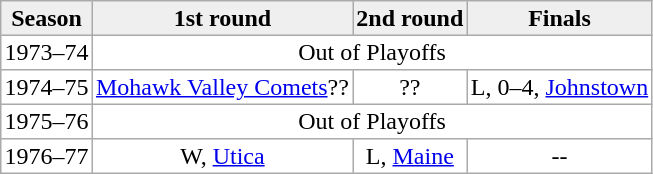<table border="1" cellpadding="2" cellspacing="1" style="border: 1px #aaaaaa solid; border-collapse: collapse;">
<tr bgcolor="#efefef">
<th>Season</th>
<th>1st round</th>
<th>2nd round</th>
<th>Finals</th>
</tr>
<tr align="center">
<td>1973–74</td>
<td colspan="3">Out of Playoffs</td>
</tr>
<tr align="center">
<td>1974–75</td>
<td><a href='#'>Mohawk Valley Comets</a>??</td>
<td>??</td>
<td>L, 0–4, <a href='#'>Johnstown</a></td>
</tr>
<tr align="center">
<td>1975–76</td>
<td colspan="3">Out of Playoffs</td>
</tr>
<tr align="center">
<td>1976–77</td>
<td>W, <a href='#'>Utica</a></td>
<td>L, <a href='#'>Maine</a></td>
<td>--</td>
</tr>
</table>
